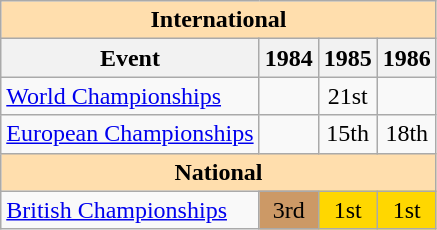<table class="wikitable" style="text-align:center">
<tr>
<th style="background-color: #ffdead; " colspan=4 align=center>International</th>
</tr>
<tr>
<th>Event</th>
<th>1984</th>
<th>1985</th>
<th>1986</th>
</tr>
<tr>
<td align=left><a href='#'>World Championships</a></td>
<td></td>
<td>21st</td>
<td></td>
</tr>
<tr>
<td align=left><a href='#'>European Championships</a></td>
<td></td>
<td>15th</td>
<td>18th</td>
</tr>
<tr>
<th style="background-color: #ffdead; " colspan=4 align=center>National</th>
</tr>
<tr>
<td align=left><a href='#'>British Championships</a></td>
<td bgcolor=cc9966>3rd</td>
<td bgcolor=gold>1st</td>
<td bgcolor=gold>1st</td>
</tr>
</table>
